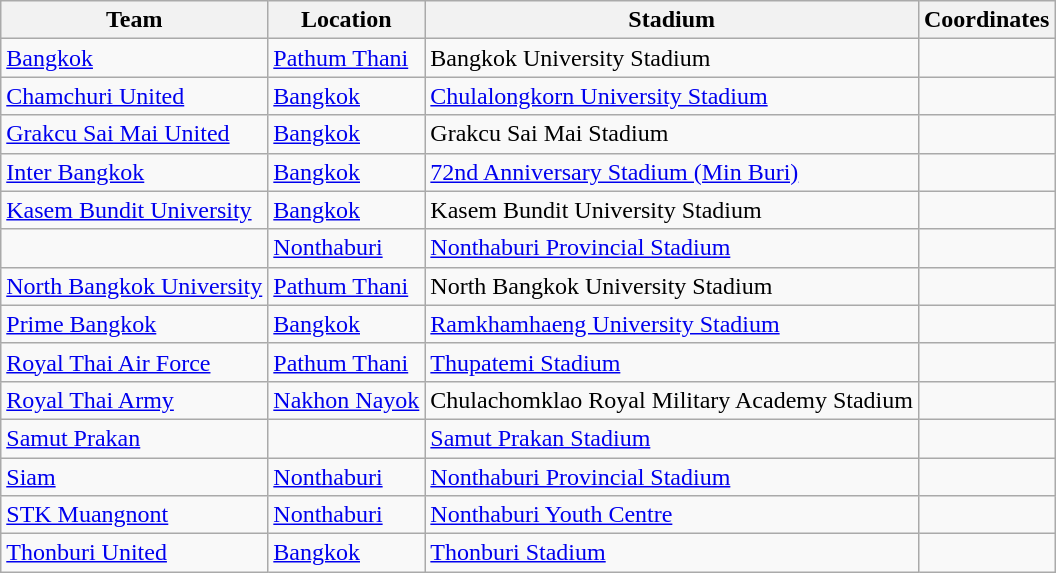<table class="wikitable sortable">
<tr>
<th>Team</th>
<th>Location</th>
<th>Stadium</th>
<th>Coordinates</th>
</tr>
<tr>
<td><a href='#'>Bangkok</a></td>
<td><a href='#'>Pathum Thani</a> </td>
<td>Bangkok University Stadium</td>
<td></td>
</tr>
<tr>
<td><a href='#'>Chamchuri United</a></td>
<td><a href='#'>Bangkok</a> </td>
<td><a href='#'>Chulalongkorn University Stadium</a></td>
<td></td>
</tr>
<tr>
<td><a href='#'>Grakcu Sai Mai United</a></td>
<td><a href='#'>Bangkok</a> </td>
<td>Grakcu Sai Mai Stadium</td>
<td></td>
</tr>
<tr>
<td><a href='#'>Inter Bangkok</a></td>
<td><a href='#'>Bangkok</a> </td>
<td><a href='#'>72nd Anniversary Stadium (Min Buri)</a></td>
<td></td>
</tr>
<tr>
<td><a href='#'>Kasem Bundit University</a></td>
<td><a href='#'>Bangkok</a> </td>
<td>Kasem Bundit University Stadium</td>
<td></td>
</tr>
<tr>
<td></td>
<td><a href='#'>Nonthaburi</a> </td>
<td><a href='#'>Nonthaburi Provincial Stadium</a></td>
<td></td>
</tr>
<tr>
<td><a href='#'>North Bangkok University</a></td>
<td><a href='#'>Pathum Thani</a> </td>
<td>North Bangkok University Stadium</td>
<td></td>
</tr>
<tr>
<td><a href='#'>Prime Bangkok</a></td>
<td><a href='#'>Bangkok</a> </td>
<td><a href='#'>Ramkhamhaeng University Stadium</a></td>
<td></td>
</tr>
<tr>
<td><a href='#'>Royal Thai Air Force</a></td>
<td><a href='#'>Pathum Thani</a> </td>
<td><a href='#'>Thupatemi Stadium</a></td>
<td></td>
</tr>
<tr>
<td><a href='#'>Royal Thai Army</a></td>
<td><a href='#'>Nakhon Nayok</a> </td>
<td>Chulachomklao Royal Military Academy Stadium</td>
<td></td>
</tr>
<tr>
<td><a href='#'>Samut Prakan</a></td>
<td></td>
<td><a href='#'>Samut Prakan Stadium</a></td>
<td></td>
</tr>
<tr>
<td><a href='#'>Siam</a></td>
<td><a href='#'>Nonthaburi</a> </td>
<td><a href='#'>Nonthaburi Provincial Stadium</a></td>
<td></td>
</tr>
<tr>
<td><a href='#'>STK Muangnont</a></td>
<td><a href='#'>Nonthaburi</a> </td>
<td><a href='#'>Nonthaburi Youth Centre</a></td>
<td></td>
</tr>
<tr>
<td><a href='#'>Thonburi United</a></td>
<td><a href='#'>Bangkok</a> </td>
<td><a href='#'>Thonburi Stadium</a></td>
<td></td>
</tr>
</table>
